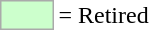<table style="margin: 0.75em 0 0 0.5em;">
<tr>
<td style="background-color:#cfc; border:1px solid #aaaaaa; width:2em;" align=center></td>
<td>= Retired</td>
</tr>
</table>
